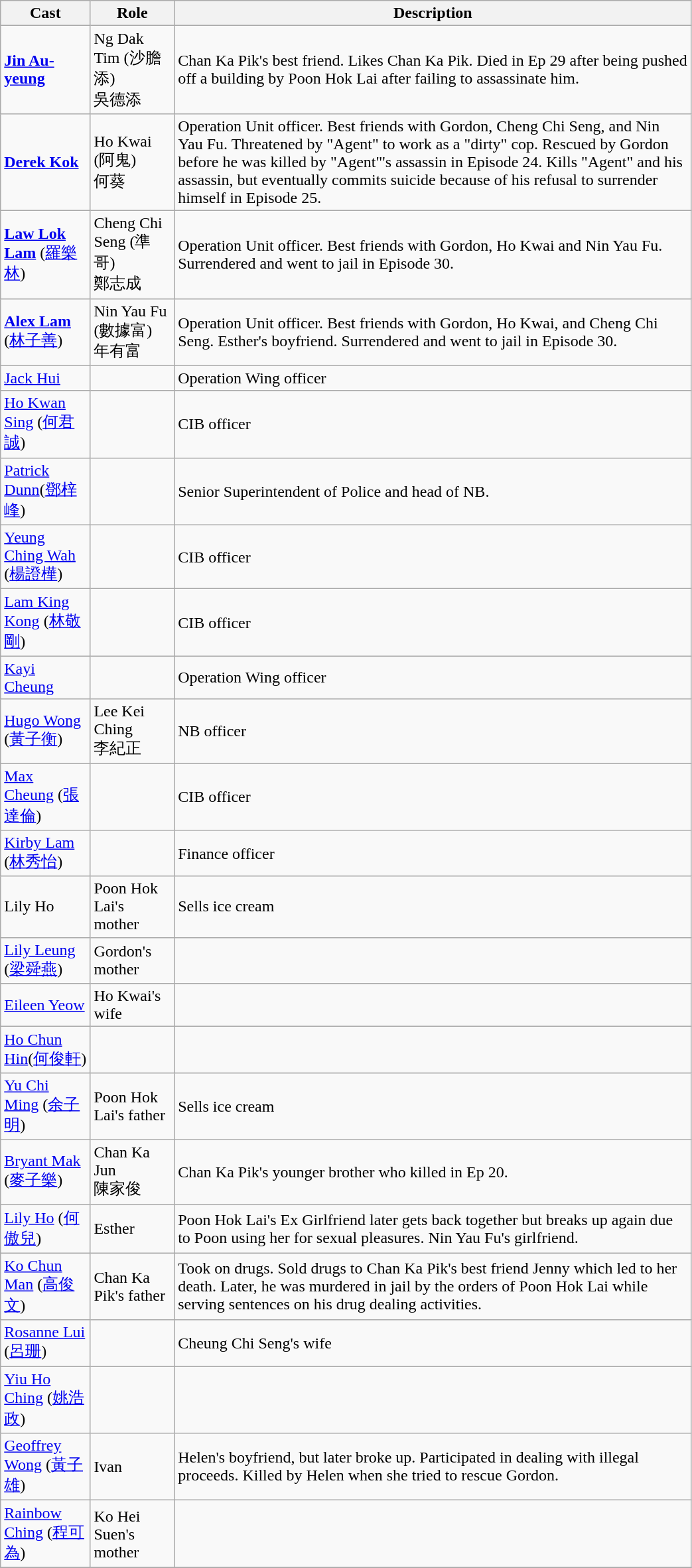<table class="wikitable" width="55%">
<tr>
<th>Cast</th>
<th>Role</th>
<th>Description</th>
</tr>
<tr>
<td><strong><a href='#'>Jin Au-yeung</a></strong></td>
<td>Ng Dak Tim (沙膽添)<br>吳德添</td>
<td>Chan Ka Pik's best friend. Likes Chan Ka Pik. Died in Ep 29 after being pushed off a building by Poon Hok Lai after failing to assassinate him.</td>
</tr>
<tr>
<td><strong><a href='#'>Derek Kok</a></strong></td>
<td>Ho Kwai (阿鬼)<br>何葵</td>
<td>Operation Unit officer. Best friends with Gordon, Cheng Chi Seng, and Nin Yau Fu. Threatened by "Agent" to work as a "dirty" cop. Rescued by Gordon before he was killed by "Agent"'s assassin in Episode 24. Kills "Agent" and his assassin, but eventually commits suicide because of his refusal to surrender himself in Episode 25.</td>
</tr>
<tr>
<td><strong><a href='#'>Law Lok Lam</a></strong> (<a href='#'>羅樂林</a>)</td>
<td>Cheng Chi Seng (準哥) <br>鄭志成</td>
<td>Operation Unit officer. Best friends with Gordon, Ho Kwai and Nin Yau Fu. Surrendered and went to jail in Episode 30.</td>
</tr>
<tr>
<td><strong><a href='#'>Alex Lam</a></strong> (<a href='#'>林子善</a>)</td>
<td>Nin Yau Fu (數據富)<br>年有富</td>
<td>Operation Unit officer. Best friends with Gordon, Ho Kwai, and Cheng Chi Seng. Esther's boyfriend. Surrendered and went to jail in Episode 30.</td>
</tr>
<tr>
<td><a href='#'>Jack Hui</a></td>
<td></td>
<td>Operation Wing officer</td>
</tr>
<tr>
<td><a href='#'>Ho Kwan Sing</a> (<a href='#'>何君誠</a>)</td>
<td></td>
<td>CIB officer</td>
</tr>
<tr>
<td><a href='#'>Patrick Dunn</a>(<a href='#'>鄧梓峰</a>)</td>
<td></td>
<td>Senior Superintendent of Police and head of NB.</td>
</tr>
<tr>
<td><a href='#'>Yeung Ching Wah</a> (<a href='#'>楊證樺</a>)</td>
<td></td>
<td>CIB officer</td>
</tr>
<tr>
<td><a href='#'>Lam King Kong</a> (<a href='#'>林敬剛</a>)</td>
<td></td>
<td>CIB officer</td>
</tr>
<tr>
<td><a href='#'>Kayi Cheung</a></td>
<td></td>
<td>Operation Wing officer</td>
</tr>
<tr>
<td><a href='#'>Hugo Wong</a> (<a href='#'>黃子衡</a>)</td>
<td>Lee Kei Ching<br>李紀正</td>
<td>NB officer</td>
</tr>
<tr>
<td><a href='#'>Max Cheung</a> (<a href='#'>張達倫</a>)</td>
<td></td>
<td>CIB officer</td>
</tr>
<tr>
<td><a href='#'>Kirby Lam</a> (<a href='#'>林秀怡</a>)</td>
<td></td>
<td>Finance officer</td>
</tr>
<tr>
<td>Lily Ho</td>
<td>Poon Hok Lai's mother</td>
<td>Sells ice cream</td>
</tr>
<tr>
<td><a href='#'>Lily Leung</a> (<a href='#'>梁舜燕</a>)</td>
<td>Gordon's mother</td>
<td></td>
</tr>
<tr>
<td><a href='#'>Eileen Yeow</a></td>
<td>Ho Kwai's wife</td>
<td></td>
</tr>
<tr>
<td><a href='#'>Ho Chun Hin</a>(<a href='#'>何俊軒</a>)</td>
<td></td>
<td></td>
</tr>
<tr>
<td><a href='#'>Yu Chi Ming</a> (<a href='#'>余子明</a>)</td>
<td>Poon Hok Lai's father</td>
<td>Sells ice cream</td>
</tr>
<tr>
<td><a href='#'>Bryant Mak</a> (<a href='#'>麥子樂</a>)</td>
<td>Chan Ka Jun<br>陳家俊</td>
<td>Chan Ka Pik's younger brother who killed in Ep 20.</td>
</tr>
<tr>
<td><a href='#'>Lily Ho</a> (<a href='#'>何傲兒</a>)</td>
<td>Esther</td>
<td>Poon Hok Lai's Ex Girlfriend later gets back together but breaks up again due to Poon using her for sexual pleasures. Nin Yau Fu's girlfriend.</td>
</tr>
<tr>
<td><a href='#'>Ko Chun Man</a> (<a href='#'>高俊文</a>)</td>
<td>Chan Ka Pik's father</td>
<td>Took on drugs. Sold drugs to Chan Ka Pik's best friend Jenny which led to her death. Later, he was murdered in jail by the orders of Poon Hok Lai while serving sentences on his drug dealing activities.</td>
</tr>
<tr>
<td><a href='#'>Rosanne Lui</a> (<a href='#'>呂珊</a>)</td>
<td></td>
<td>Cheung Chi Seng's wife</td>
</tr>
<tr>
<td><a href='#'>Yiu Ho Ching</a> (<a href='#'>姚浩政</a>)</td>
<td></td>
<td></td>
</tr>
<tr>
<td><a href='#'>Geoffrey Wong</a> (<a href='#'>黃子雄</a>)</td>
<td>Ivan</td>
<td>Helen's boyfriend, but later broke up. Participated in dealing with illegal proceeds. Killed by Helen when she tried to rescue Gordon.</td>
</tr>
<tr>
<td><a href='#'>Rainbow Ching</a> (<a href='#'>程可為</a>)</td>
<td>Ko Hei Suen's mother</td>
<td></td>
</tr>
<tr>
</tr>
</table>
